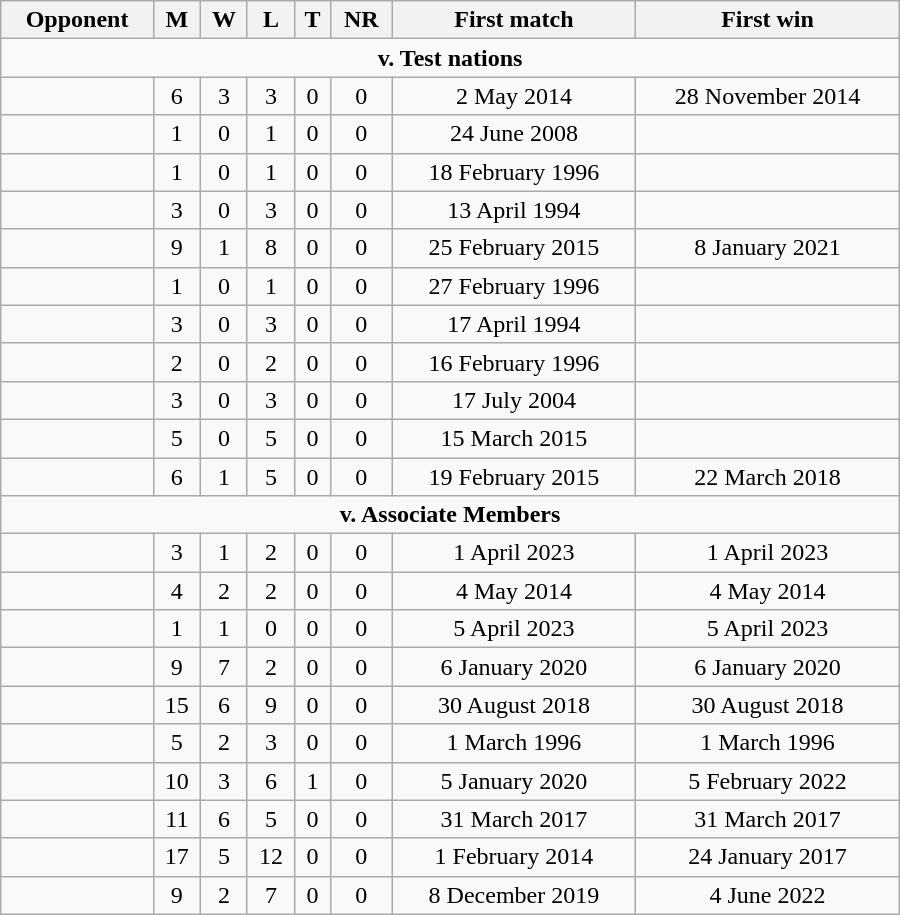<table class="wikitable" style="text-align: center; width: 600px;">
<tr>
<th>Opponent</th>
<th>M</th>
<th>W</th>
<th>L</th>
<th>T</th>
<th>NR</th>
<th>First match</th>
<th>First win</th>
</tr>
<tr>
<td colspan="8" align="center"><strong>v. Test nations</strong></td>
</tr>
<tr>
<td align="left"></td>
<td>6</td>
<td>3</td>
<td>3</td>
<td>0</td>
<td>0</td>
<td>2 May 2014</td>
<td>28 November 2014</td>
</tr>
<tr>
<td align="left"></td>
<td>1</td>
<td>0</td>
<td>1</td>
<td>0</td>
<td>0</td>
<td>24 June 2008</td>
<td></td>
</tr>
<tr>
<td align="left"></td>
<td>1</td>
<td>0</td>
<td>1</td>
<td>0</td>
<td>0</td>
<td>18 February 1996</td>
<td></td>
</tr>
<tr>
<td align="left"></td>
<td>3</td>
<td>0</td>
<td>3</td>
<td>0</td>
<td>0</td>
<td>13 April 1994</td>
<td></td>
</tr>
<tr>
<td align="left"></td>
<td>9</td>
<td>1</td>
<td>8</td>
<td>0</td>
<td>0</td>
<td>25 February 2015</td>
<td>8 January 2021</td>
</tr>
<tr>
<td align="left"></td>
<td>1</td>
<td>0</td>
<td>1</td>
<td>0</td>
<td>0</td>
<td>27 February 1996</td>
<td></td>
</tr>
<tr>
<td align="left"></td>
<td>3</td>
<td>0</td>
<td>3</td>
<td>0</td>
<td>0</td>
<td>17 April 1994</td>
<td></td>
</tr>
<tr>
<td align="left"></td>
<td>2</td>
<td>0</td>
<td>2</td>
<td>0</td>
<td>0</td>
<td>16 February 1996</td>
<td></td>
</tr>
<tr>
<td align="left"></td>
<td>3</td>
<td>0</td>
<td>3</td>
<td>0</td>
<td>0</td>
<td>17 July 2004</td>
<td></td>
</tr>
<tr>
<td align="left"></td>
<td>5</td>
<td>0</td>
<td>5</td>
<td>0</td>
<td>0</td>
<td>15 March 2015</td>
<td></td>
</tr>
<tr>
<td align="left"></td>
<td>6</td>
<td>1</td>
<td>5</td>
<td>0</td>
<td>0</td>
<td>19 February 2015</td>
<td>22 March 2018</td>
</tr>
<tr>
<td colspan="8" align="center"><strong>v. Associate Members</strong></td>
</tr>
<tr>
<td align="left"></td>
<td>3</td>
<td>1</td>
<td>2</td>
<td>0</td>
<td>0</td>
<td>1 April 2023</td>
<td>1 April 2023</td>
</tr>
<tr>
<td align="left"></td>
<td>4</td>
<td>2</td>
<td>2</td>
<td>0</td>
<td>0</td>
<td>4 May 2014</td>
<td>4 May 2014</td>
</tr>
<tr>
<td align="left"></td>
<td>1</td>
<td>1</td>
<td>0</td>
<td>0</td>
<td>0</td>
<td>5 April 2023</td>
<td>5 April 2023</td>
</tr>
<tr>
<td align="left"></td>
<td>9</td>
<td>7</td>
<td>2</td>
<td>0</td>
<td>0</td>
<td>6 January 2020</td>
<td>6 January 2020</td>
</tr>
<tr>
<td align="left"></td>
<td>15</td>
<td>6</td>
<td>9</td>
<td>0</td>
<td>0</td>
<td>30 August 2018</td>
<td>30 August 2018</td>
</tr>
<tr>
<td align="left"></td>
<td>5</td>
<td>2</td>
<td>3</td>
<td>0</td>
<td>0</td>
<td>1 March 1996</td>
<td>1 March 1996</td>
</tr>
<tr>
<td align="left"></td>
<td>10</td>
<td>3</td>
<td>6</td>
<td>1</td>
<td>0</td>
<td>5 January 2020</td>
<td>5 February 2022</td>
</tr>
<tr>
<td align="left"></td>
<td>11</td>
<td>6</td>
<td>5</td>
<td>0</td>
<td>0</td>
<td>31 March 2017</td>
<td>31 March 2017</td>
</tr>
<tr>
<td align="left"></td>
<td>17</td>
<td>5</td>
<td>12</td>
<td>0</td>
<td>0</td>
<td>1 February 2014</td>
<td>24 January 2017</td>
</tr>
<tr>
<td align="left"></td>
<td>9</td>
<td>2</td>
<td>7</td>
<td>0</td>
<td>0</td>
<td>8 December 2019</td>
<td>4 June 2022</td>
</tr>
</table>
